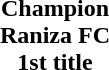<table width="100%" cellspacing="0">
<tr>
<td align="center"></td>
</tr>
<tr>
<td align="center"><strong>Champion<br>Raniza FC<br>1st title</strong></td>
</tr>
</table>
